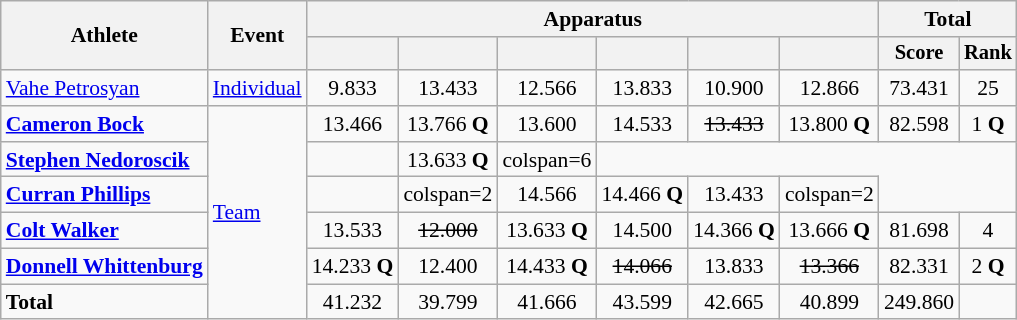<table class=wikitable style=font-size:90%;text-align:center>
<tr>
<th rowspan=2>Athlete</th>
<th rowspan=2>Event</th>
<th colspan=6>Apparatus</th>
<th colspan=2>Total</th>
</tr>
<tr style=font-size:95%>
<th></th>
<th></th>
<th></th>
<th></th>
<th></th>
<th></th>
<th>Score</th>
<th>Rank</th>
</tr>
<tr>
<td align=left><a href='#'>Vahe Petrosyan</a></td>
<td align=left><a href='#'>Individual</a></td>
<td>9.833</td>
<td>13.433</td>
<td>12.566</td>
<td>13.833</td>
<td>10.900</td>
<td>12.866</td>
<td>73.431</td>
<td>25</td>
</tr>
<tr>
<td align=left><strong><a href='#'>Cameron Bock</a></strong></td>
<td align=left rowspan=6><a href='#'>Team</a></td>
<td>13.466</td>
<td>13.766 <strong>Q</strong></td>
<td>13.600</td>
<td>14.533</td>
<td><s>13.433</s></td>
<td>13.800 <strong>Q</strong></td>
<td>82.598</td>
<td>1 <strong>Q</strong></td>
</tr>
<tr>
<td align=left><strong><a href='#'>Stephen Nedoroscik</a></strong></td>
<td></td>
<td>13.633 <strong>Q</strong></td>
<td>colspan=6 </td>
</tr>
<tr>
<td align=left><strong><a href='#'>Curran Phillips</a></strong></td>
<td><s></s></td>
<td>colspan=2 </td>
<td>14.566</td>
<td>14.466 <strong>Q</strong></td>
<td>13.433</td>
<td>colspan=2 </td>
</tr>
<tr>
<td align=left><strong><a href='#'>Colt Walker</a></strong></td>
<td>13.533</td>
<td><s>12.000</s></td>
<td>13.633 <strong>Q</strong></td>
<td>14.500</td>
<td>14.366 <strong>Q</strong></td>
<td>13.666 <strong>Q</strong></td>
<td>81.698</td>
<td>4</td>
</tr>
<tr>
<td align=left><strong><a href='#'>Donnell Whittenburg</a></strong></td>
<td>14.233 <strong>Q</strong></td>
<td>12.400</td>
<td>14.433 <strong>Q</strong></td>
<td><s>14.066</s></td>
<td>13.833</td>
<td><s>13.366</s></td>
<td>82.331</td>
<td>2 <strong>Q</strong></td>
</tr>
<tr>
<td align=left><strong>Total</strong></td>
<td>41.232</td>
<td>39.799</td>
<td>41.666</td>
<td>43.599</td>
<td>42.665</td>
<td>40.899</td>
<td>249.860</td>
<td></td>
</tr>
</table>
